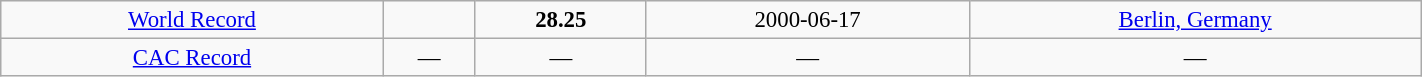<table class="wikitable" style=" text-align:center; font-size:95%;" width="75%">
<tr>
<td><a href='#'>World Record</a></td>
<td></td>
<td><strong>28.25</strong></td>
<td>2000-06-17</td>
<td> <a href='#'>Berlin, Germany</a></td>
</tr>
<tr>
<td><a href='#'>CAC Record</a></td>
<td>—</td>
<td>—</td>
<td>—</td>
<td>—</td>
</tr>
</table>
